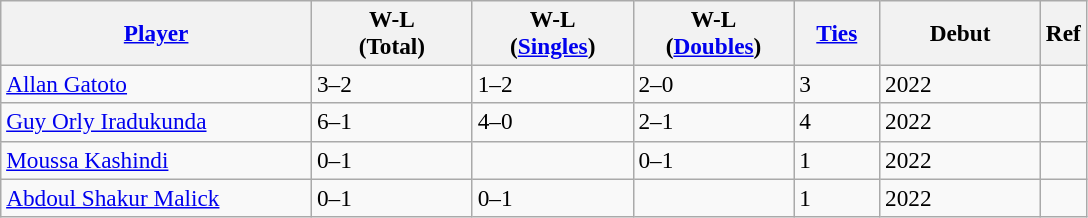<table class="wikitable sortable" style=font-size:97%>
<tr>
<th width=200><a href='#'>Player</a></th>
<th width=100>W-L<br>(Total)</th>
<th width=100>W-L<br>(<a href='#'>Singles</a>)</th>
<th width=100>W-L<br>(<a href='#'>Doubles</a>)</th>
<th width=50><a href='#'>Ties</a></th>
<th width=100>Debut</th>
<th>Ref</th>
</tr>
<tr>
<td><a href='#'>Allan Gatoto</a></td>
<td>3–2</td>
<td>1–2</td>
<td>2–0</td>
<td>3</td>
<td>2022</td>
<td></td>
</tr>
<tr>
<td><a href='#'>Guy Orly Iradukunda</a></td>
<td>6–1</td>
<td>4–0</td>
<td>2–1</td>
<td>4</td>
<td>2022</td>
<td></td>
</tr>
<tr>
<td><a href='#'>Moussa Kashindi</a></td>
<td>0–1</td>
<td></td>
<td>0–1</td>
<td>1</td>
<td>2022</td>
<td></td>
</tr>
<tr>
<td><a href='#'>Abdoul Shakur Malick</a></td>
<td>0–1</td>
<td>0–1</td>
<td></td>
<td>1</td>
<td>2022</td>
<td></td>
</tr>
</table>
